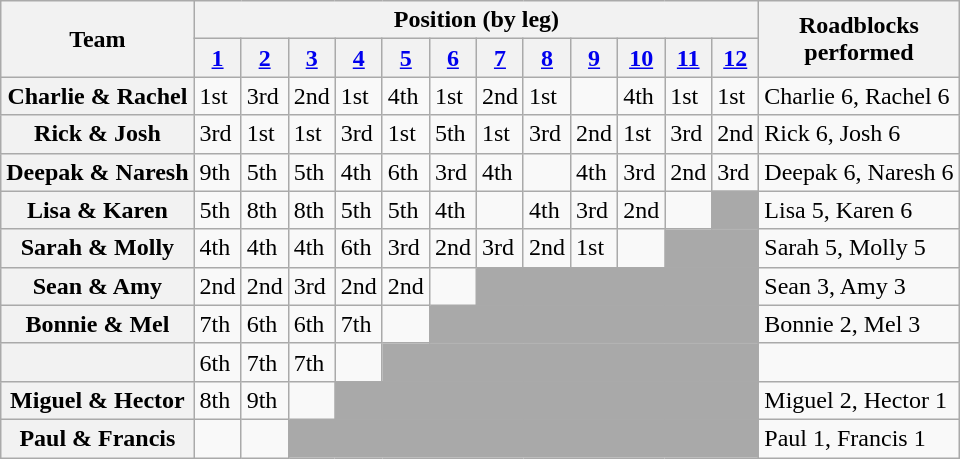<table class="wikitable">
<tr>
<th rowspan="2">Team</th>
<th colspan="12">Position (by leg)</th>
<th rowspan="2">Roadblocks<br>performed</th>
</tr>
<tr>
<th><a href='#'>1</a></th>
<th><a href='#'>2</a></th>
<th><a href='#'>3</a></th>
<th><a href='#'>4</a></th>
<th><a href='#'>5</a></th>
<th><a href='#'>6</a></th>
<th><a href='#'>7</a></th>
<th><a href='#'>8</a></th>
<th><a href='#'>9</a></th>
<th><a href='#'>10</a></th>
<th><a href='#'>11</a></th>
<th><a href='#'>12</a></th>
</tr>
<tr>
<th>Charlie & Rachel</th>
<td>1st</td>
<td>3rd</td>
<td>2nd</td>
<td>1st</td>
<td>4th</td>
<td>1st</td>
<td>2nd</td>
<td>1st</td>
<td></td>
<td>4th</td>
<td>1st</td>
<td>1st</td>
<td>Charlie 6, Rachel 6</td>
</tr>
<tr>
<th>Rick & Josh</th>
<td>3rd</td>
<td>1st</td>
<td>1st</td>
<td>3rd</td>
<td>1st</td>
<td>5th</td>
<td>1st</td>
<td>3rd</td>
<td>2nd</td>
<td>1st</td>
<td>3rd</td>
<td>2nd</td>
<td>Rick 6, Josh 6</td>
</tr>
<tr>
<th>Deepak & Naresh</th>
<td>9th</td>
<td>5th</td>
<td>5th</td>
<td>4th</td>
<td>6th</td>
<td>3rd</td>
<td>4th</td>
<td></td>
<td>4th</td>
<td>3rd</td>
<td>2nd</td>
<td>3rd</td>
<td>Deepak 6, Naresh 6</td>
</tr>
<tr>
<th>Lisa & Karen</th>
<td>5th</td>
<td>8th</td>
<td>8th</td>
<td>5th</td>
<td>5th</td>
<td>4th</td>
<td></td>
<td>4th</td>
<td>3rd</td>
<td>2nd</td>
<td></td>
<td bgcolor=darkgray></td>
<td>Lisa 5, Karen 6</td>
</tr>
<tr>
<th>Sarah & Molly</th>
<td>4th</td>
<td>4th</td>
<td>4th</td>
<td>6th</td>
<td>3rd</td>
<td>2nd</td>
<td>3rd</td>
<td>2nd</td>
<td>1st</td>
<td></td>
<td colspan=2 bgcolor=darkgray></td>
<td>Sarah 5, Molly 5</td>
</tr>
<tr>
<th>Sean & Amy</th>
<td>2nd</td>
<td>2nd</td>
<td>3rd</td>
<td>2nd</td>
<td>2nd</td>
<td></td>
<td colspan=6 bgcolor=darkgray></td>
<td>Sean 3, Amy 3</td>
</tr>
<tr>
<th>Bonnie & Mel</th>
<td>7th</td>
<td>6th</td>
<td>6th</td>
<td>7th</td>
<td></td>
<td colspan=7 bgcolor=darkgray></td>
<td>Bonnie 2, Mel 3</td>
</tr>
<tr>
<th></th>
<td>6th</td>
<td>7th</td>
<td>7th</td>
<td></td>
<td colspan=8 bgcolor=darkgray></td>
<td></td>
</tr>
<tr>
<th>Miguel & Hector</th>
<td>8th</td>
<td>9th</td>
<td></td>
<td colspan=9 bgcolor=darkgray></td>
<td>Miguel 2, Hector 1</td>
</tr>
<tr>
<th>Paul & Francis</th>
<td></td>
<td></td>
<td colspan=10 bgcolor=darkgray></td>
<td>Paul 1, Francis 1</td>
</tr>
</table>
